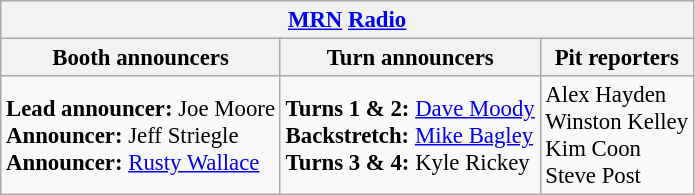<table class="wikitable" style="font-size: 95%">
<tr>
<th colspan="3"><a href='#'>MRN</a> <a href='#'>Radio</a></th>
</tr>
<tr>
<th>Booth announcers</th>
<th>Turn announcers</th>
<th>Pit reporters</th>
</tr>
<tr>
<td><strong>Lead announcer:</strong> Joe Moore<br><strong>Announcer:</strong> Jeff Striegle<br><strong>Announcer:</strong> <a href='#'>Rusty Wallace</a></td>
<td><strong>Turns 1 & 2:</strong> <a href='#'>Dave Moody</a><br><strong>Backstretch:</strong> <a href='#'>Mike Bagley</a><br><strong>Turns 3 & 4:</strong> Kyle Rickey</td>
<td>Alex Hayden<br>Winston Kelley<br>Kim Coon<br>Steve Post</td>
</tr>
</table>
